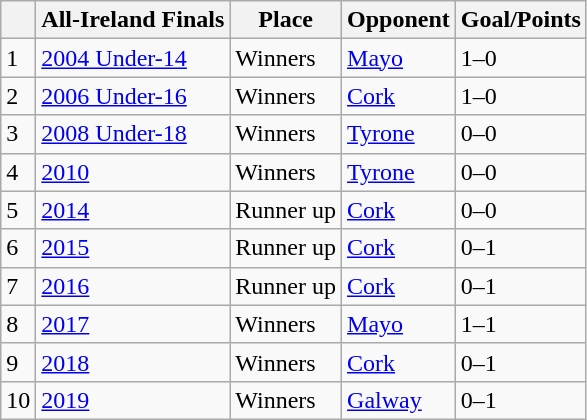<table class="wikitable collapsible">
<tr>
<th></th>
<th>All-Ireland Finals</th>
<th>Place</th>
<th>Opponent</th>
<th>Goal/Points</th>
</tr>
<tr>
<td>1</td>
<td><a href='#'>2004 Under-14</a></td>
<td>Winners</td>
<td><a href='#'>Mayo</a></td>
<td>1–0</td>
</tr>
<tr>
<td>2</td>
<td><a href='#'>2006 Under-16</a></td>
<td>Winners</td>
<td><a href='#'>Cork</a></td>
<td>1–0</td>
</tr>
<tr>
<td>3</td>
<td><a href='#'>2008 Under-18</a></td>
<td>Winners</td>
<td><a href='#'>Tyrone</a></td>
<td>0–0</td>
</tr>
<tr>
<td>4</td>
<td><a href='#'>2010</a></td>
<td>Winners</td>
<td><a href='#'>Tyrone</a></td>
<td>0–0</td>
</tr>
<tr>
<td>5</td>
<td><a href='#'>2014</a></td>
<td>Runner up</td>
<td><a href='#'>Cork</a></td>
<td>0–0</td>
</tr>
<tr>
<td>6</td>
<td><a href='#'>2015</a></td>
<td>Runner up</td>
<td><a href='#'>Cork</a></td>
<td>0–1</td>
</tr>
<tr>
<td>7</td>
<td><a href='#'>2016</a></td>
<td>Runner up</td>
<td><a href='#'>Cork</a></td>
<td>0–1</td>
</tr>
<tr>
<td>8</td>
<td><a href='#'>2017</a></td>
<td>Winners</td>
<td><a href='#'>Mayo</a></td>
<td>1–1</td>
</tr>
<tr>
<td>9</td>
<td><a href='#'>2018</a></td>
<td>Winners</td>
<td><a href='#'>Cork</a></td>
<td>0–1</td>
</tr>
<tr>
<td>10</td>
<td><a href='#'>2019</a></td>
<td>Winners</td>
<td><a href='#'>Galway</a></td>
<td>0–1</td>
</tr>
</table>
